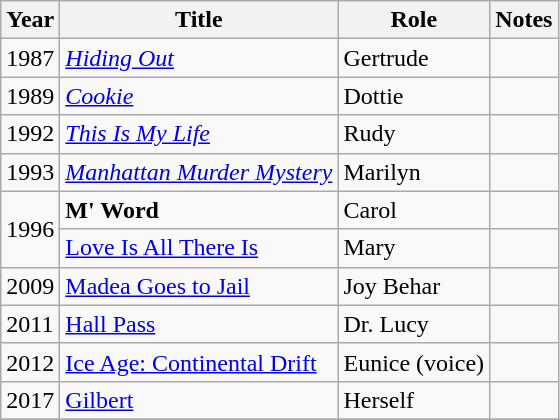<table class="wikitable sortable">
<tr>
<th>Year</th>
<th>Title</th>
<th>Role</th>
<th class="unsortable">Notes</th>
</tr>
<tr>
<td>1987</td>
<td><em><a href='#'>Hiding Out</a></em></td>
<td>Gertrude</td>
<td></td>
</tr>
<tr>
<td>1989</td>
<td><em><a href='#'>Cookie</a></em></td>
<td>Dottie</td>
<td></td>
</tr>
<tr>
<td>1992</td>
<td><em><a href='#'>This Is My Life</a></em></td>
<td>Rudy</td>
<td></td>
</tr>
<tr>
<td>1993</td>
<td><em><a href='#'>Manhattan Murder Mystery</a></em></td>
<td>Marilyn</td>
<td></td>
</tr>
<tr>
<td rowspan=2>1996</td>
<td><strong>M' Word<em></td>
<td>Carol</td>
<td></td>
</tr>
<tr>
<td></em><a href='#'>Love Is All There Is</a><em></td>
<td>Mary</td>
<td></td>
</tr>
<tr>
<td>2009</td>
<td></em><a href='#'>Madea Goes to Jail</a><em></td>
<td>Joy Behar</td>
<td></td>
</tr>
<tr>
<td>2011</td>
<td></em><a href='#'>Hall Pass</a><em></td>
<td>Dr. Lucy</td>
<td></td>
</tr>
<tr>
<td>2012</td>
<td></em><a href='#'>Ice Age: Continental Drift</a><em></td>
<td>Eunice (voice)</td>
<td></td>
</tr>
<tr>
<td>2017</td>
<td></em><a href='#'>Gilbert</a><em></td>
<td>Herself</td>
<td></td>
</tr>
<tr>
</tr>
</table>
